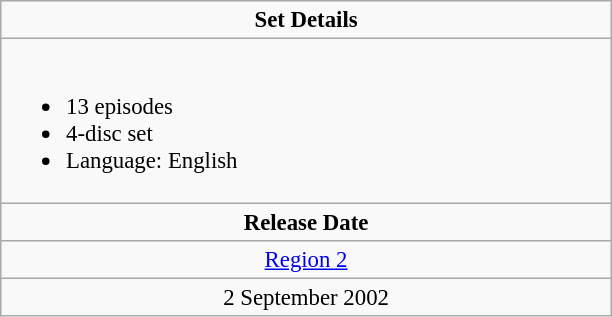<table class="wikitable" style="font-size: 95%;">
<tr valign="top">
<td align="center" width="400" colspan="3"><strong>Set Details</strong></td>
</tr>
<tr valign="top">
<td colspan="3" align="left" width="400"><br><ul><li>13 episodes</li><li>4-disc set</li><li>Language: English</li></ul></td>
</tr>
<tr>
<td colspan="3" align="center"><strong>Release Date</strong></td>
</tr>
<tr>
<td align="center"><a href='#'>Region 2</a></td>
</tr>
<tr>
<td align="center">2 September 2002</td>
</tr>
</table>
